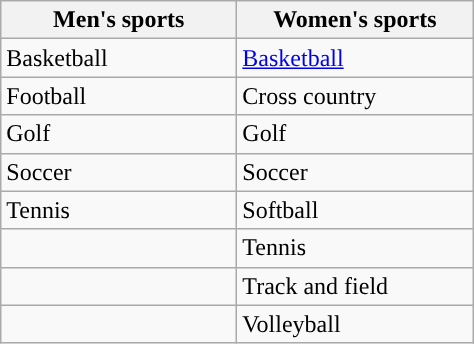<table class="wikitable"; style= "text-align: ">
<tr>
<th width=150px>Men's sports</th>
<th width=150px>Women's sports</th>
</tr>
<tr>
<td>Basketball</td>
<td><a href='#'>Basketball</a></td>
</tr>
<tr>
<td>Football</td>
<td>Cross country</td>
</tr>
<tr>
<td>Golf</td>
<td>Golf</td>
</tr>
<tr>
<td>Soccer</td>
<td>Soccer</td>
</tr>
<tr>
<td>Tennis</td>
<td>Softball</td>
</tr>
<tr>
<td></td>
<td>Tennis</td>
</tr>
<tr>
<td></td>
<td>Track and field</td>
</tr>
<tr>
<td></td>
<td>Volleyball</td>
</tr>
</table>
